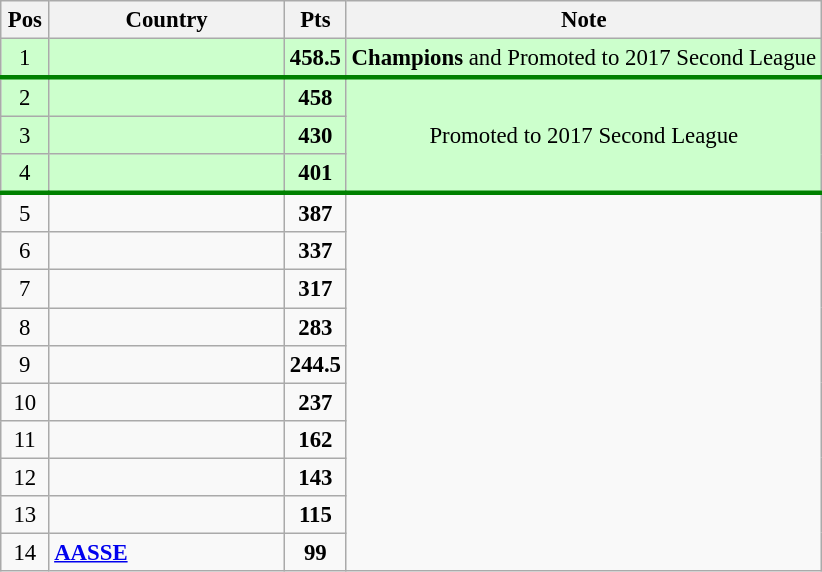<table class="wikitable" style="text-align: center; font-size:95%">
<tr>
<th width="25">Pos</th>
<th width="150">Country</th>
<th width="25">Pts</th>
<th>Note</th>
</tr>
<tr style="border-bottom:3px solid green;" bgcolor=ccffcc>
<td>1</td>
<td align="left"><strong></strong></td>
<td><strong>458.5</strong></td>
<td><strong>Champions</strong> and Promoted to 2017 Second League</td>
</tr>
<tr bgcolor=ccffcc>
<td>2</td>
<td align="left"><strong></strong></td>
<td><strong>458</strong></td>
<td rowspan=3>Promoted to 2017 Second League</td>
</tr>
<tr bgcolor=ccffcc>
<td>3</td>
<td align="left"><strong></strong></td>
<td><strong>430</strong></td>
</tr>
<tr style="border-bottom:3px solid green;" bgcolor=ccffcc>
<td>4</td>
<td align="left"><strong></strong></td>
<td><strong>401</strong></td>
</tr>
<tr>
<td>5</td>
<td align="left"><strong></strong></td>
<td><strong>387</strong></td>
<td rowspan=10></td>
</tr>
<tr>
<td>6</td>
<td align="left"><strong></strong></td>
<td><strong>337</strong></td>
</tr>
<tr>
<td>7</td>
<td align="left"><strong></strong></td>
<td><strong>317</strong></td>
</tr>
<tr>
<td>8</td>
<td align="left"><strong></strong></td>
<td><strong>283</strong></td>
</tr>
<tr>
<td>9</td>
<td align="left"><strong></strong></td>
<td><strong>244.5</strong></td>
</tr>
<tr>
<td>10</td>
<td align="left"><strong></strong></td>
<td><strong>237</strong></td>
</tr>
<tr>
<td>11</td>
<td align="left"><strong></strong></td>
<td><strong>162</strong></td>
</tr>
<tr>
<td>12</td>
<td align="left"><strong></strong></td>
<td><strong>143</strong></td>
</tr>
<tr>
<td>13</td>
<td align="left"><strong></strong></td>
<td><strong>115</strong></td>
</tr>
<tr>
<td>14</td>
<td align="left"><strong> <a href='#'>AASSE</a></strong></td>
<td><strong>99</strong></td>
</tr>
</table>
